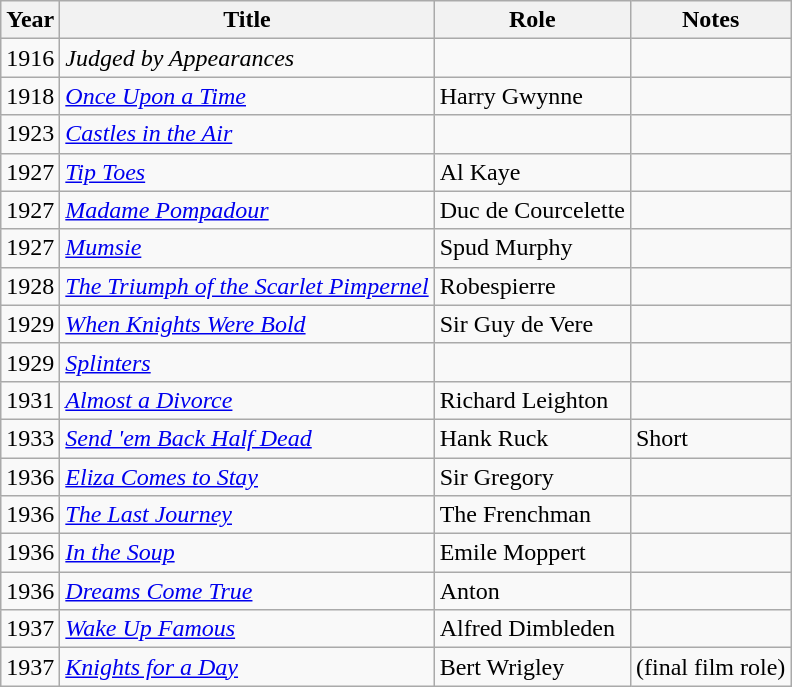<table class="wikitable">
<tr>
<th>Year</th>
<th>Title</th>
<th>Role</th>
<th>Notes</th>
</tr>
<tr>
<td>1916</td>
<td><em>Judged by Appearances</em></td>
<td></td>
<td></td>
</tr>
<tr>
<td>1918</td>
<td><em><a href='#'>Once Upon a Time</a></em></td>
<td>Harry Gwynne</td>
<td></td>
</tr>
<tr>
<td>1923</td>
<td><em><a href='#'>Castles in the Air</a></em></td>
<td></td>
<td></td>
</tr>
<tr>
<td>1927</td>
<td><em><a href='#'>Tip Toes</a></em></td>
<td>Al Kaye</td>
<td></td>
</tr>
<tr>
<td>1927</td>
<td><em><a href='#'>Madame Pompadour</a></em></td>
<td>Duc de Courcelette</td>
<td></td>
</tr>
<tr>
<td>1927</td>
<td><em><a href='#'>Mumsie</a></em></td>
<td>Spud Murphy</td>
<td></td>
</tr>
<tr>
<td>1928</td>
<td><em><a href='#'>The Triumph of the Scarlet Pimpernel</a></em></td>
<td>Robespierre</td>
<td></td>
</tr>
<tr>
<td>1929</td>
<td><em><a href='#'>When Knights Were Bold</a></em></td>
<td>Sir Guy de Vere</td>
<td></td>
</tr>
<tr>
<td>1929</td>
<td><em><a href='#'>Splinters</a></em></td>
<td></td>
<td></td>
</tr>
<tr>
<td>1931</td>
<td><em><a href='#'>Almost a Divorce</a></em></td>
<td>Richard Leighton</td>
<td></td>
</tr>
<tr>
<td>1933</td>
<td><em><a href='#'>Send 'em Back Half Dead</a></em></td>
<td>Hank Ruck</td>
<td>Short</td>
</tr>
<tr>
<td>1936</td>
<td><em><a href='#'>Eliza Comes to Stay</a></em></td>
<td>Sir Gregory</td>
<td></td>
</tr>
<tr>
<td>1936</td>
<td><em><a href='#'>The Last Journey</a></em></td>
<td>The Frenchman</td>
<td></td>
</tr>
<tr>
<td>1936</td>
<td><em><a href='#'>In the Soup</a></em></td>
<td>Emile Moppert</td>
<td></td>
</tr>
<tr>
<td>1936</td>
<td><em><a href='#'>Dreams Come True</a></em></td>
<td>Anton</td>
<td></td>
</tr>
<tr>
<td>1937</td>
<td><em><a href='#'>Wake Up Famous</a></em></td>
<td>Alfred Dimbleden</td>
<td></td>
</tr>
<tr>
<td>1937</td>
<td><em><a href='#'>Knights for a Day</a></em></td>
<td>Bert Wrigley</td>
<td>(final film role)</td>
</tr>
</table>
